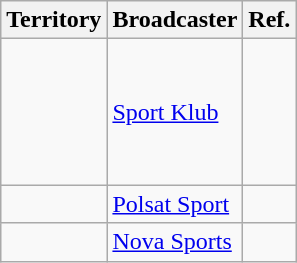<table class="wikitable">
<tr>
<th>Territory</th>
<th>Broadcaster</th>
<th>Ref.</th>
</tr>
<tr>
<td><br><br><br><br><br></td>
<td><a href='#'>Sport Klub</a></td>
<td></td>
</tr>
<tr>
<td></td>
<td><a href='#'>Polsat Sport</a></td>
<td></td>
</tr>
<tr>
<td></td>
<td><a href='#'>Nova Sports</a></td>
</tr>
</table>
